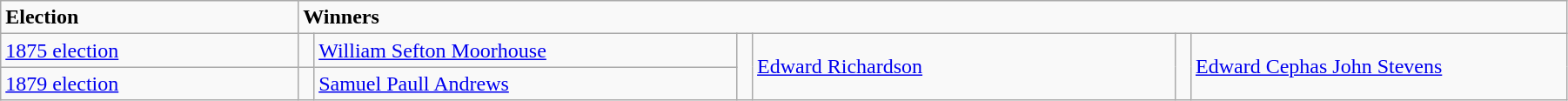<table class="wikitable" width=95%>
<tr>
<td width=19%><strong>Election</strong></td>
<td width=81% colspan=6><strong>Winners</strong></td>
</tr>
<tr>
<td><a href='#'>1875 election</a></td>
<td width=1% bgcolor=></td>
<td width=27%><a href='#'>William Sefton Moorhouse</a></td>
<td width=1% rowspan=2 bgcolor=></td>
<td width=27% rowspan=2><a href='#'>Edward Richardson</a></td>
<td width=1% rowspan=2 bgcolor=></td>
<td width=27% rowspan=2><a href='#'>Edward Cephas John Stevens</a></td>
</tr>
<tr>
<td><a href='#'>1879 election</a></td>
<td bgcolor=></td>
<td><a href='#'>Samuel Paull Andrews</a></td>
</tr>
</table>
